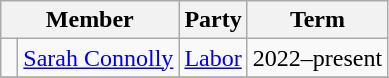<table class="wikitable">
<tr>
<th colspan="2">Member</th>
<th>Party</th>
<th>Term</th>
</tr>
<tr>
<td> </td>
<td><a href='#'>Sarah Connolly</a></td>
<td><a href='#'>Labor</a></td>
<td>2022–present</td>
</tr>
<tr>
</tr>
</table>
